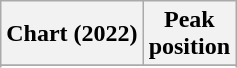<table class="wikitable sortable plainrowheaders" style="text-align:center">
<tr>
<th scope="col">Chart (2022)</th>
<th scope="col">Peak<br>position</th>
</tr>
<tr>
</tr>
<tr>
</tr>
<tr>
</tr>
<tr>
</tr>
</table>
